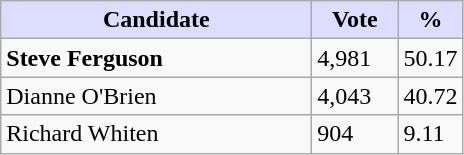<table class="wikitable">
<tr>
<th style="background:#ddf; width:200px;">Candidate</th>
<th style="background:#ddf; width:50px;">Vote</th>
<th style="background:#ddf; width:30px;">%</th>
</tr>
<tr>
<td><strong>Steve Ferguson</strong></td>
<td>4,981</td>
<td>50.17</td>
</tr>
<tr>
<td>Dianne O'Brien</td>
<td>4,043</td>
<td>40.72</td>
</tr>
<tr>
<td>Richard Whiten</td>
<td>904</td>
<td>9.11</td>
</tr>
</table>
